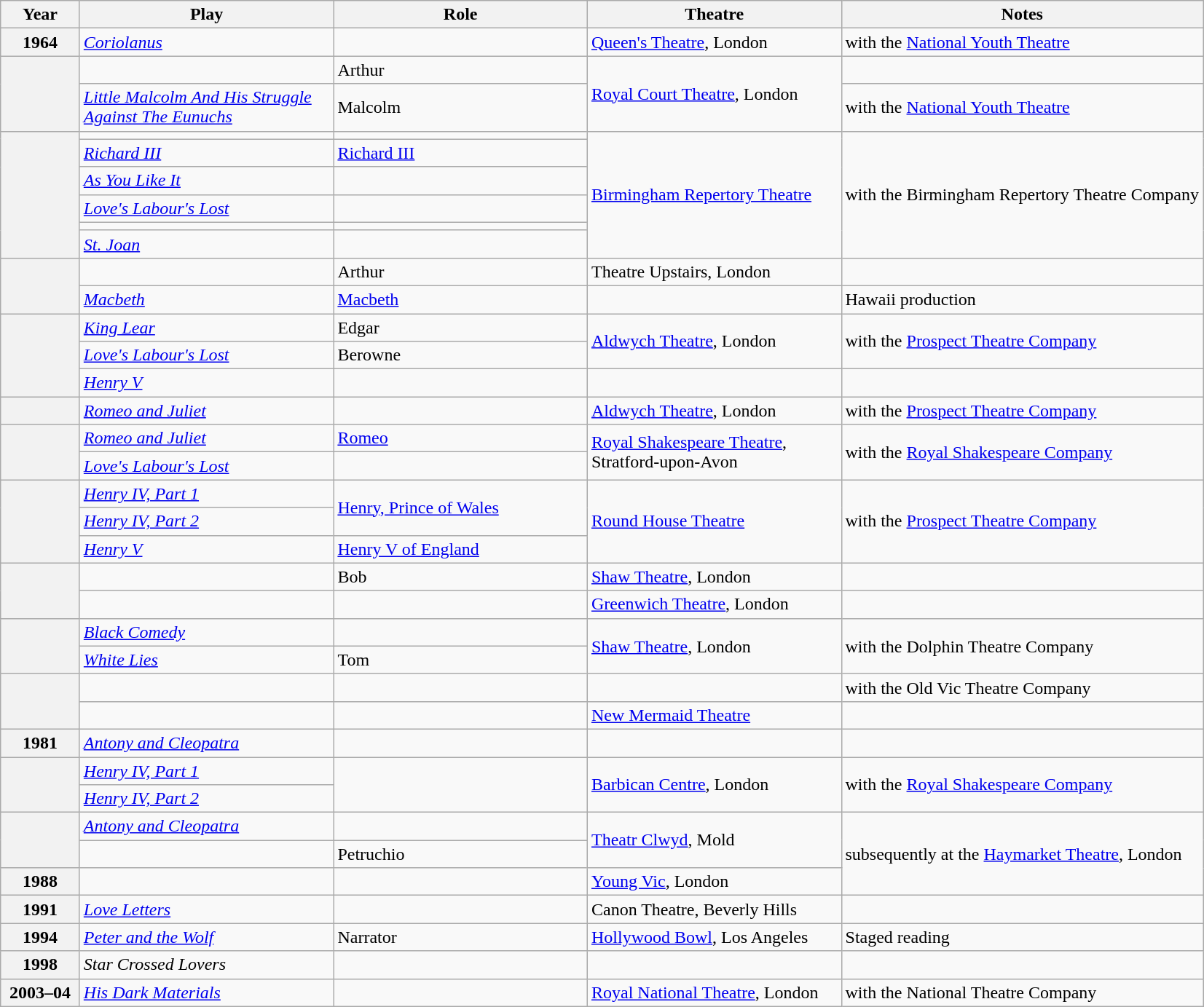<table class="wikitable plainrowheaders sortable" style="margin-right: 0;">
<tr>
<th scope="col" style="width: 65px;">Year</th>
<th scope="col" style="width: 225px;">Play</th>
<th scope="col" style="width: 225px;">Role</th>
<th scope="col" style="width: 225px;">Theatre</th>
<th scope="col"  class="unsortable">Notes</th>
</tr>
<tr>
<th scope="row">1964</th>
<td><em><a href='#'>Coriolanus</a></em></td>
<td></td>
<td><a href='#'>Queen's Theatre</a>, London</td>
<td>with the <a href='#'>National Youth Theatre</a></td>
</tr>
<tr>
<th rowspan="2" scope="row"></th>
<td></td>
<td>Arthur</td>
<td rowspan="2"><a href='#'>Royal Court Theatre</a>, London</td>
<td></td>
</tr>
<tr>
<td><em><a href='#'>Little Malcolm And His Struggle Against The Eunuchs</a></em></td>
<td>Malcolm</td>
<td>with the <a href='#'>National Youth Theatre</a></td>
</tr>
<tr>
<th rowspan="6" scope="row"></th>
<td></td>
<td></td>
<td rowspan="6"><a href='#'>Birmingham Repertory Theatre</a></td>
<td rowspan="6">with the Birmingham Repertory Theatre Company</td>
</tr>
<tr>
<td><em><a href='#'>Richard III</a></em></td>
<td><a href='#'>Richard III</a></td>
</tr>
<tr>
<td><em><a href='#'>As You Like It</a></em></td>
<td></td>
</tr>
<tr>
<td><em><a href='#'>Love's Labour's Lost</a></em></td>
<td></td>
</tr>
<tr>
<td></td>
<td></td>
</tr>
<tr>
<td><em><a href='#'>St. Joan</a></em></td>
<td></td>
</tr>
<tr>
<th rowspan="2" scope="row"></th>
<td></td>
<td>Arthur</td>
<td>Theatre Upstairs, London</td>
<td></td>
</tr>
<tr>
<td><em><a href='#'>Macbeth</a></em></td>
<td><a href='#'>Macbeth</a></td>
<td></td>
<td>Hawaii production</td>
</tr>
<tr>
<th rowspan="3" scope="row"></th>
<td><em><a href='#'>King Lear</a></em></td>
<td>Edgar</td>
<td rowspan="2"><a href='#'>Aldwych Theatre</a>, London</td>
<td rowspan="2">with the <a href='#'>Prospect Theatre Company</a></td>
</tr>
<tr>
<td><em><a href='#'>Love's Labour's Lost</a></em></td>
<td>Berowne</td>
</tr>
<tr>
<td><em><a href='#'>Henry V</a></em></td>
<td></td>
<td></td>
<td></td>
</tr>
<tr>
<th scope="row"></th>
<td><em><a href='#'>Romeo and Juliet</a></em></td>
<td></td>
<td><a href='#'>Aldwych Theatre</a>, London</td>
<td>with the <a href='#'>Prospect Theatre Company</a></td>
</tr>
<tr>
<th rowspan="2" scope="row"></th>
<td><em><a href='#'>Romeo and Juliet</a></em></td>
<td><a href='#'>Romeo</a></td>
<td rowspan="2"><a href='#'>Royal Shakespeare Theatre</a>, Stratford-upon-Avon</td>
<td rowspan="2">with the <a href='#'>Royal Shakespeare Company</a></td>
</tr>
<tr>
<td><em><a href='#'>Love's Labour's Lost</a></em></td>
<td></td>
</tr>
<tr>
<th rowspan="3" scope="row"></th>
<td><em><a href='#'>Henry IV, Part 1</a></em></td>
<td rowspan="2"><a href='#'>Henry, Prince of Wales</a></td>
<td rowspan="3"><a href='#'>Round House Theatre</a></td>
<td rowspan="3">with the <a href='#'>Prospect Theatre Company</a></td>
</tr>
<tr>
<td><em><a href='#'>Henry IV, Part 2</a></em></td>
</tr>
<tr>
<td><em><a href='#'>Henry V</a></em></td>
<td><a href='#'>Henry V of England</a></td>
</tr>
<tr>
<th rowspan="2" scope="row"></th>
<td></td>
<td>Bob</td>
<td><a href='#'>Shaw Theatre</a>, London</td>
<td></td>
</tr>
<tr>
<td></td>
<td></td>
<td><a href='#'>Greenwich Theatre</a>, London</td>
<td></td>
</tr>
<tr>
<th rowspan="2" scope="row"></th>
<td><em><a href='#'>Black Comedy</a></em></td>
<td></td>
<td rowspan="2"><a href='#'>Shaw Theatre</a>, London</td>
<td rowspan="2">with the Dolphin Theatre Company</td>
</tr>
<tr>
<td><em><a href='#'>White Lies</a></em></td>
<td>Tom</td>
</tr>
<tr>
<th rowspan="2" scope="row"></th>
<td></td>
<td></td>
<td></td>
<td>with the Old Vic Theatre Company</td>
</tr>
<tr>
<td></td>
<td></td>
<td><a href='#'>New Mermaid Theatre</a></td>
<td></td>
</tr>
<tr>
<th scope="row">1981</th>
<td><em><a href='#'>Antony and Cleopatra</a></em></td>
<td></td>
<td></td>
<td></td>
</tr>
<tr>
<th rowspan="2" scope="row"></th>
<td><em><a href='#'>Henry IV, Part 1</a></em></td>
<td rowspan="2"></td>
<td rowspan="2"><a href='#'>Barbican Centre</a>, London</td>
<td rowspan="2">with the <a href='#'>Royal Shakespeare Company</a></td>
</tr>
<tr>
<td><em><a href='#'>Henry IV, Part 2</a></em></td>
</tr>
<tr>
<th rowspan="2" scope="row"></th>
<td><em><a href='#'>Antony and Cleopatra</a></em></td>
<td></td>
<td rowspan="2"><a href='#'>Theatr Clwyd</a>, Mold</td>
<td rowspan="3">subsequently at the <a href='#'>Haymarket Theatre</a>, London</td>
</tr>
<tr>
<td></td>
<td>Petruchio</td>
</tr>
<tr>
<th scope="row">1988</th>
<td></td>
<td></td>
<td><a href='#'>Young Vic</a>, London</td>
</tr>
<tr>
<th scope="row">1991</th>
<td><em><a href='#'>Love Letters</a></em></td>
<td></td>
<td>Canon Theatre, Beverly Hills</td>
<td></td>
</tr>
<tr>
<th scope="row">1994</th>
<td><em><a href='#'>Peter and the Wolf</a></em></td>
<td>Narrator</td>
<td><a href='#'>Hollywood Bowl</a>, Los Angeles</td>
<td>Staged reading</td>
</tr>
<tr>
<th scope="row">1998</th>
<td><em>Star Crossed Lovers</em></td>
<td></td>
<td></td>
<td></td>
</tr>
<tr>
<th scope="row">2003–04</th>
<td><em><a href='#'>His Dark Materials</a></em></td>
<td></td>
<td><a href='#'>Royal National Theatre</a>, London</td>
<td>with the National Theatre Company</td>
</tr>
</table>
